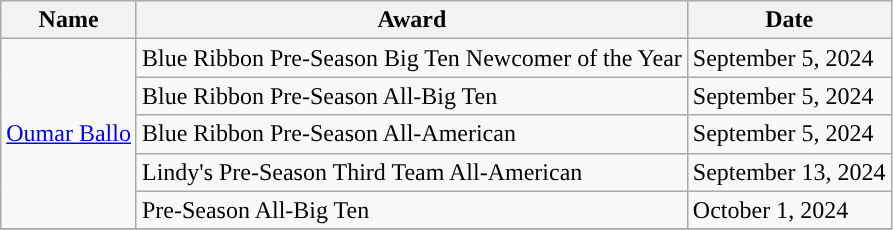<table class=wikitable "border="1">
<tr align=center>
<th>Name</th>
<th>Award</th>
<th>Date</th>
</tr>
<tr>
<td rowspan=5><a href='#'>Oumar Ballo</a></td>
<td>Blue Ribbon Pre-Season Big Ten Newcomer of the Year</td>
<td>September 5, 2024</td>
</tr>
<tr>
<td>Blue Ribbon Pre-Season All-Big Ten</td>
<td>September 5, 2024</td>
</tr>
<tr>
<td>Blue Ribbon Pre-Season All-American</td>
<td>September 5, 2024</td>
</tr>
<tr>
<td>Lindy's Pre-Season Third Team All-American</td>
<td>September 13, 2024</td>
</tr>
<tr>
<td>Pre-Season All-Big Ten</td>
<td>October 1, 2024</td>
</tr>
<tr>
</tr>
</table>
